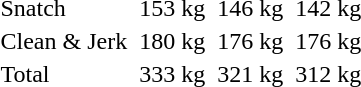<table>
<tr>
<td>Snatch</td>
<td></td>
<td>153 kg</td>
<td></td>
<td>146 kg</td>
<td></td>
<td>142 kg</td>
</tr>
<tr>
<td>Clean & Jerk</td>
<td></td>
<td>180 kg</td>
<td></td>
<td>176 kg</td>
<td></td>
<td>176 kg</td>
</tr>
<tr>
<td>Total</td>
<td></td>
<td>333 kg</td>
<td></td>
<td>321 kg</td>
<td></td>
<td>312 kg</td>
</tr>
</table>
